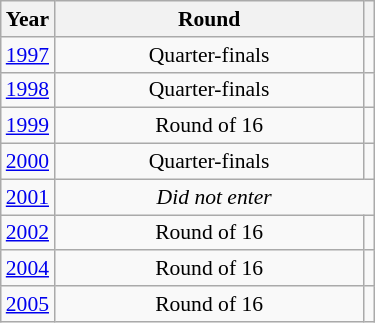<table class="wikitable" style="text-align: center; font-size:90%">
<tr>
<th>Year</th>
<th style="width:200px">Round</th>
<th></th>
</tr>
<tr>
<td><a href='#'>1997</a></td>
<td>Quarter-finals</td>
<td></td>
</tr>
<tr>
<td><a href='#'>1998</a></td>
<td>Quarter-finals</td>
<td></td>
</tr>
<tr>
<td><a href='#'>1999</a></td>
<td>Round of 16</td>
<td></td>
</tr>
<tr>
<td><a href='#'>2000</a></td>
<td>Quarter-finals</td>
<td></td>
</tr>
<tr>
<td><a href='#'>2001</a></td>
<td colspan="2"><em>Did not enter</em></td>
</tr>
<tr>
<td><a href='#'>2002</a></td>
<td>Round of 16</td>
<td></td>
</tr>
<tr>
<td><a href='#'>2004</a></td>
<td>Round of 16</td>
<td></td>
</tr>
<tr>
<td><a href='#'>2005</a></td>
<td>Round of 16</td>
<td></td>
</tr>
</table>
